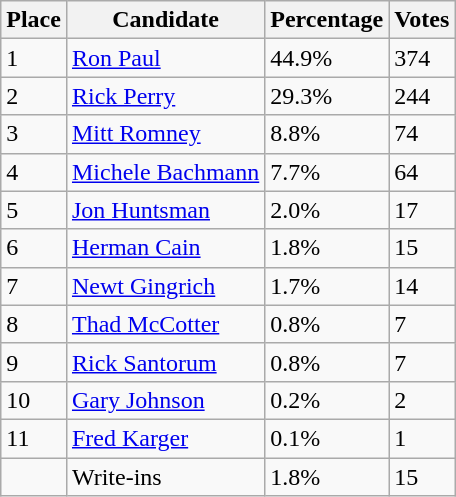<table class="wikitable">
<tr>
<th>Place</th>
<th>Candidate</th>
<th>Percentage</th>
<th>Votes</th>
</tr>
<tr>
<td>1</td>
<td><a href='#'>Ron Paul</a></td>
<td>44.9%</td>
<td>374</td>
</tr>
<tr>
<td>2</td>
<td><a href='#'>Rick Perry</a></td>
<td>29.3%</td>
<td>244</td>
</tr>
<tr>
<td>3</td>
<td><a href='#'>Mitt Romney</a></td>
<td>8.8%</td>
<td>74</td>
</tr>
<tr>
<td>4</td>
<td><a href='#'>Michele Bachmann</a></td>
<td>7.7%</td>
<td>64</td>
</tr>
<tr>
<td>5</td>
<td><a href='#'>Jon Huntsman</a></td>
<td>2.0%</td>
<td>17</td>
</tr>
<tr>
<td>6</td>
<td><a href='#'>Herman Cain</a></td>
<td>1.8%</td>
<td>15</td>
</tr>
<tr>
<td>7</td>
<td><a href='#'>Newt Gingrich</a></td>
<td>1.7%</td>
<td>14</td>
</tr>
<tr>
<td>8</td>
<td><a href='#'>Thad McCotter</a></td>
<td>0.8%</td>
<td>7</td>
</tr>
<tr>
<td>9</td>
<td><a href='#'>Rick Santorum</a></td>
<td>0.8%</td>
<td>7</td>
</tr>
<tr>
<td>10</td>
<td><a href='#'>Gary Johnson</a></td>
<td>0.2%</td>
<td>2</td>
</tr>
<tr>
<td>11</td>
<td><a href='#'>Fred Karger</a></td>
<td>0.1%</td>
<td>1</td>
</tr>
<tr>
<td></td>
<td>Write-ins</td>
<td>1.8%</td>
<td>15</td>
</tr>
</table>
